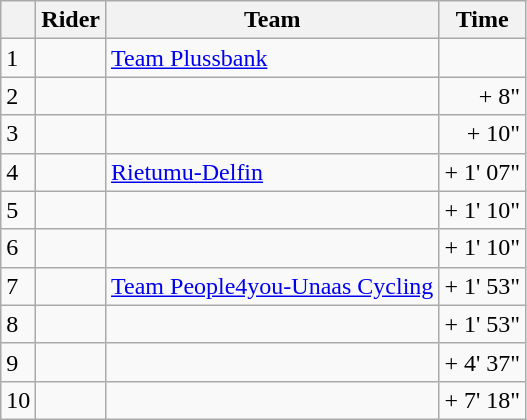<table class="wikitable">
<tr>
<th></th>
<th>Rider</th>
<th>Team</th>
<th>Time</th>
</tr>
<tr>
<td>1</td>
<td> </td>
<td><a href='#'>Team Plussbank</a></td>
<td align=right></td>
</tr>
<tr>
<td>2</td>
<td></td>
<td></td>
<td align=right>+ 8"</td>
</tr>
<tr>
<td>3</td>
<td></td>
<td></td>
<td align=right>+ 10"</td>
</tr>
<tr>
<td>4</td>
<td></td>
<td><a href='#'>Rietumu-Delfin</a></td>
<td align=right>+ 1' 07"</td>
</tr>
<tr>
<td>5</td>
<td></td>
<td></td>
<td align=right>+ 1' 10"</td>
</tr>
<tr>
<td>6</td>
<td></td>
<td></td>
<td align=right>+ 1' 10"</td>
</tr>
<tr>
<td>7</td>
<td></td>
<td><a href='#'>Team People4you-Unaas Cycling</a></td>
<td align=right>+ 1' 53"</td>
</tr>
<tr>
<td>8</td>
<td></td>
<td></td>
<td align=right>+ 1' 53"</td>
</tr>
<tr>
<td>9</td>
<td></td>
<td></td>
<td align=right>+ 4' 37"</td>
</tr>
<tr>
<td>10</td>
<td></td>
<td></td>
<td align=right>+ 7' 18"</td>
</tr>
</table>
